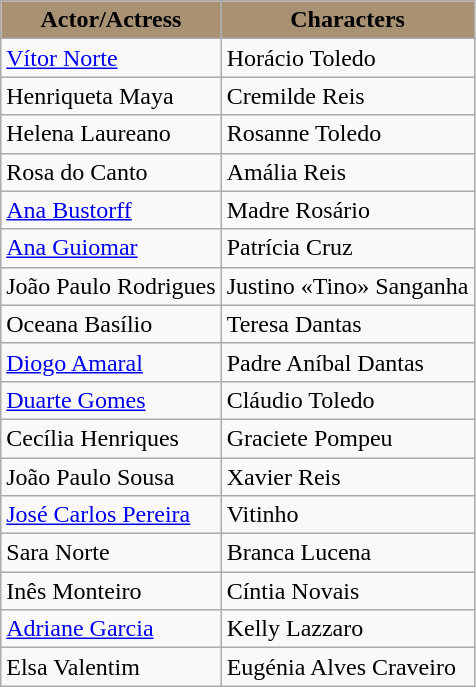<table class="wikitable sortable">
<tr>
<th style="background:#A99273;">Actor/Actress</th>
<th style="background:#A99273;">Characters</th>
</tr>
<tr>
<td><a href='#'>Vítor Norte</a></td>
<td>Horácio Toledo</td>
</tr>
<tr>
<td>Henriqueta Maya</td>
<td>Cremilde Reis</td>
</tr>
<tr>
<td>Helena Laureano</td>
<td>Rosanne Toledo</td>
</tr>
<tr>
<td>Rosa do Canto</td>
<td>Amália Reis</td>
</tr>
<tr>
<td><a href='#'>Ana Bustorff</a></td>
<td>Madre Rosário</td>
</tr>
<tr>
<td><a href='#'>Ana Guiomar</a></td>
<td>Patrícia Cruz</td>
</tr>
<tr>
<td>João Paulo Rodrigues</td>
<td>Justino «Tino» Sanganha</td>
</tr>
<tr>
<td>Oceana Basílio</td>
<td>Teresa Dantas</td>
</tr>
<tr>
<td><a href='#'>Diogo Amaral</a></td>
<td>Padre Aníbal Dantas</td>
</tr>
<tr>
<td><a href='#'>Duarte Gomes</a></td>
<td>Cláudio Toledo</td>
</tr>
<tr>
<td>Cecília Henriques</td>
<td>Graciete Pompeu</td>
</tr>
<tr>
<td>João Paulo Sousa</td>
<td>Xavier Reis</td>
</tr>
<tr>
<td><a href='#'>José Carlos Pereira</a></td>
<td>Vitinho</td>
</tr>
<tr>
<td>Sara Norte</td>
<td>Branca Lucena</td>
</tr>
<tr>
<td>Inês Monteiro</td>
<td>Cíntia Novais</td>
</tr>
<tr>
<td><a href='#'>Adriane Garcia</a></td>
<td>Kelly Lazzaro</td>
</tr>
<tr>
<td>Elsa Valentim</td>
<td>Eugénia Alves Craveiro</td>
</tr>
</table>
